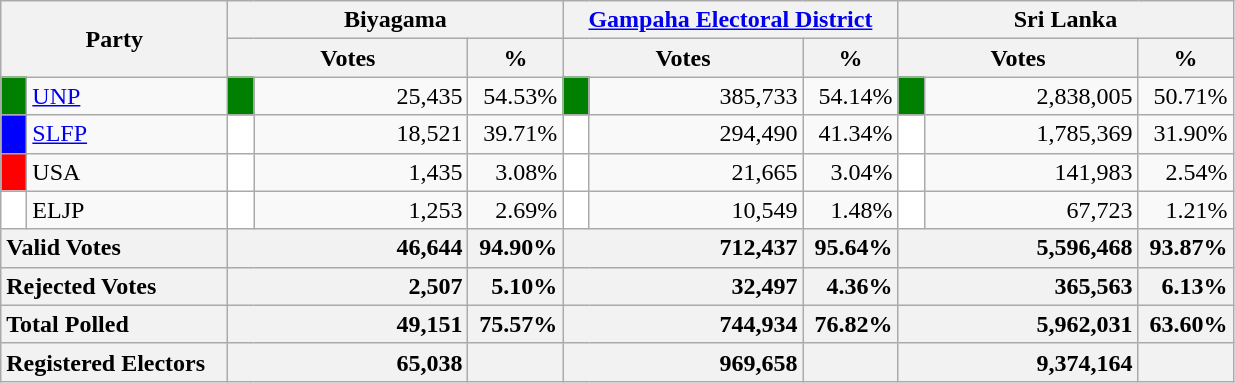<table class="wikitable">
<tr>
<th colspan="2" width="144px"rowspan="2">Party</th>
<th colspan="3" width="216px">Biyagama</th>
<th colspan="3" width="216px"><a href='#'>Gampaha Electoral District</a></th>
<th colspan="3" width="216px">Sri Lanka</th>
</tr>
<tr>
<th colspan="2" width="144px">Votes</th>
<th>%</th>
<th colspan="2" width="144px">Votes</th>
<th>%</th>
<th colspan="2" width="144px">Votes</th>
<th>%</th>
</tr>
<tr>
<td style="background-color:green;" width="10px"></td>
<td style="text-align:left;"><a href='#'>UNP</a></td>
<td style="background-color:green;" width="10px"></td>
<td style="text-align:right;">25,435</td>
<td style="text-align:right;">54.53%</td>
<td style="background-color:green;" width="10px"></td>
<td style="text-align:right;">385,733</td>
<td style="text-align:right;">54.14%</td>
<td style="background-color:green;" width="10px"></td>
<td style="text-align:right;">2,838,005</td>
<td style="text-align:right;">50.71%</td>
</tr>
<tr>
<td style="background-color:blue;" width="10px"></td>
<td style="text-align:left;"><a href='#'>SLFP</a></td>
<td style="background-color:white;" width="10px"></td>
<td style="text-align:right;">18,521</td>
<td style="text-align:right;">39.71%</td>
<td style="background-color:white;" width="10px"></td>
<td style="text-align:right;">294,490</td>
<td style="text-align:right;">41.34%</td>
<td style="background-color:white;" width="10px"></td>
<td style="text-align:right;">1,785,369</td>
<td style="text-align:right;">31.90%</td>
</tr>
<tr>
<td style="background-color:red;" width="10px"></td>
<td style="text-align:left;">USA</td>
<td style="background-color:white;" width="10px"></td>
<td style="text-align:right;">1,435</td>
<td style="text-align:right;">3.08%</td>
<td style="background-color:white;" width="10px"></td>
<td style="text-align:right;">21,665</td>
<td style="text-align:right;">3.04%</td>
<td style="background-color:white;" width="10px"></td>
<td style="text-align:right;">141,983</td>
<td style="text-align:right;">2.54%</td>
</tr>
<tr>
<td style="background-color:white;" width="10px"></td>
<td style="text-align:left;">ELJP</td>
<td style="background-color:white;" width="10px"></td>
<td style="text-align:right;">1,253</td>
<td style="text-align:right;">2.69%</td>
<td style="background-color:white;" width="10px"></td>
<td style="text-align:right;">10,549</td>
<td style="text-align:right;">1.48%</td>
<td style="background-color:white;" width="10px"></td>
<td style="text-align:right;">67,723</td>
<td style="text-align:right;">1.21%</td>
</tr>
<tr>
<th colspan="2" width="144px"style="text-align:left;">Valid Votes</th>
<th style="text-align:right;"colspan="2" width="144px">46,644</th>
<th style="text-align:right;">94.90%</th>
<th style="text-align:right;"colspan="2" width="144px">712,437</th>
<th style="text-align:right;">95.64%</th>
<th style="text-align:right;"colspan="2" width="144px">5,596,468</th>
<th style="text-align:right;">93.87%</th>
</tr>
<tr>
<th colspan="2" width="144px"style="text-align:left;">Rejected Votes</th>
<th style="text-align:right;"colspan="2" width="144px">2,507</th>
<th style="text-align:right;">5.10%</th>
<th style="text-align:right;"colspan="2" width="144px">32,497</th>
<th style="text-align:right;">4.36%</th>
<th style="text-align:right;"colspan="2" width="144px">365,563</th>
<th style="text-align:right;">6.13%</th>
</tr>
<tr>
<th colspan="2" width="144px"style="text-align:left;">Total Polled</th>
<th style="text-align:right;"colspan="2" width="144px">49,151</th>
<th style="text-align:right;">75.57%</th>
<th style="text-align:right;"colspan="2" width="144px">744,934</th>
<th style="text-align:right;">76.82%</th>
<th style="text-align:right;"colspan="2" width="144px">5,962,031</th>
<th style="text-align:right;">63.60%</th>
</tr>
<tr>
<th colspan="2" width="144px"style="text-align:left;">Registered Electors</th>
<th style="text-align:right;"colspan="2" width="144px">65,038</th>
<th></th>
<th style="text-align:right;"colspan="2" width="144px">969,658</th>
<th></th>
<th style="text-align:right;"colspan="2" width="144px">9,374,164</th>
<th></th>
</tr>
</table>
